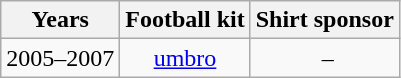<table class="wikitable" style="text-align: center">
<tr>
<th>Years</th>
<th>Football kit</th>
<th>Shirt sponsor</th>
</tr>
<tr>
<td>2005–2007</td>
<td><a href='#'>umbro</a></td>
<td> –</td>
</tr>
</table>
